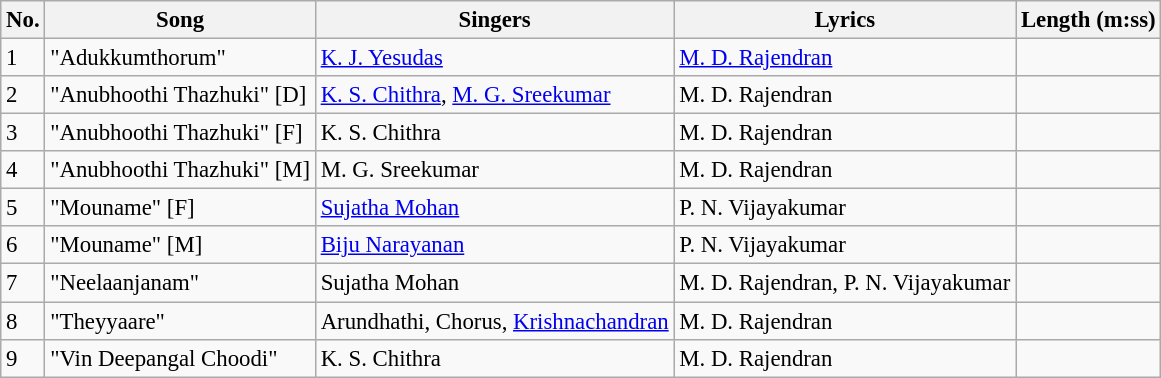<table class="wikitable" style="font-size:95%;">
<tr>
<th>No.</th>
<th>Song</th>
<th>Singers</th>
<th>Lyrics</th>
<th>Length (m:ss)</th>
</tr>
<tr>
<td>1</td>
<td>"Adukkumthorum"</td>
<td><a href='#'>K. J. Yesudas</a></td>
<td><a href='#'>M. D. Rajendran</a></td>
<td></td>
</tr>
<tr>
<td>2</td>
<td>"Anubhoothi Thazhuki" [D]</td>
<td><a href='#'>K. S. Chithra</a>, <a href='#'>M. G. Sreekumar</a></td>
<td>M. D. Rajendran</td>
<td></td>
</tr>
<tr>
<td>3</td>
<td>"Anubhoothi Thazhuki" [F]</td>
<td>K. S. Chithra</td>
<td>M. D. Rajendran</td>
<td></td>
</tr>
<tr>
<td>4</td>
<td>"Anubhoothi Thazhuki" [M]</td>
<td>M. G. Sreekumar</td>
<td>M. D. Rajendran</td>
<td></td>
</tr>
<tr>
<td>5</td>
<td>"Mouname" [F]</td>
<td><a href='#'>Sujatha Mohan</a></td>
<td>P. N. Vijayakumar</td>
<td></td>
</tr>
<tr>
<td>6</td>
<td>"Mouname" [M]</td>
<td><a href='#'>Biju Narayanan</a></td>
<td>P. N. Vijayakumar</td>
<td></td>
</tr>
<tr>
<td>7</td>
<td>"Neelaanjanam"</td>
<td>Sujatha Mohan</td>
<td>M. D. Rajendran, P. N. Vijayakumar</td>
<td></td>
</tr>
<tr>
<td>8</td>
<td>"Theyyaare"</td>
<td>Arundhathi, Chorus, <a href='#'>Krishnachandran</a></td>
<td>M. D. Rajendran</td>
<td></td>
</tr>
<tr>
<td>9</td>
<td>"Vin Deepangal Choodi"</td>
<td>K. S. Chithra</td>
<td>M. D. Rajendran</td>
<td></td>
</tr>
</table>
